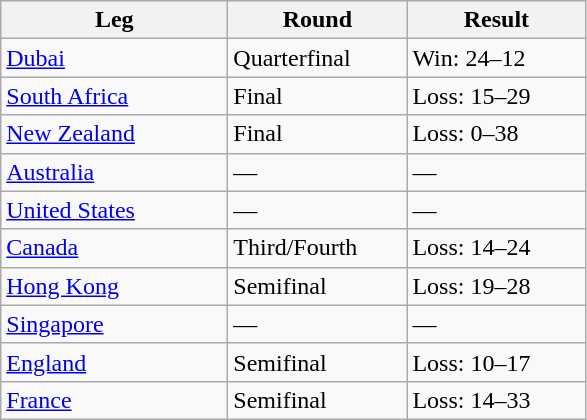<table class="wikitable sortable"  text-align:left;">
<tr bgcolor="#efefef">
<th style="width:9.0em;">Leg</th>
<th style="width:7.0em;">Round</th>
<th style="width:7.0em;">Result</th>
</tr>
<tr>
<td><a href='#'>Dubai</a></td>
<td>Quarterfinal</td>
<td>Win: 24–12</td>
</tr>
<tr>
<td><a href='#'>South Africa</a></td>
<td>Final</td>
<td>Loss: 15–29</td>
</tr>
<tr>
<td><a href='#'>New Zealand</a></td>
<td>Final</td>
<td>Loss: 0–38</td>
</tr>
<tr>
<td><a href='#'>Australia</a></td>
<td>—</td>
<td>—</td>
</tr>
<tr>
<td><a href='#'>United States</a></td>
<td>—</td>
<td>—</td>
</tr>
<tr>
<td><a href='#'>Canada</a></td>
<td>Third/Fourth</td>
<td>Loss: 14–24</td>
</tr>
<tr>
<td><a href='#'>Hong Kong</a></td>
<td>Semifinal</td>
<td>Loss: 19–28</td>
</tr>
<tr>
<td><a href='#'>Singapore</a></td>
<td>—</td>
<td>—</td>
</tr>
<tr>
<td><a href='#'>England</a></td>
<td>Semifinal</td>
<td>Loss: 10–17</td>
</tr>
<tr>
<td><a href='#'>France</a></td>
<td>Semifinal</td>
<td>Loss: 14–33</td>
</tr>
</table>
